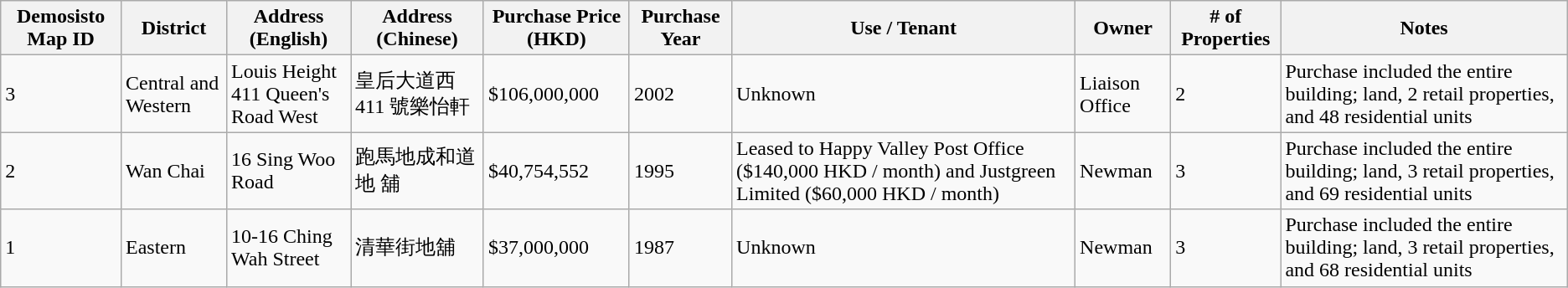<table class="wikitable">
<tr>
<th>Demosisto Map ID</th>
<th>District</th>
<th>Address (English)</th>
<th>Address (Chinese)</th>
<th>Purchase Price (HKD)</th>
<th>Purchase Year</th>
<th>Use / Tenant</th>
<th>Owner</th>
<th># of Properties</th>
<th>Notes</th>
</tr>
<tr>
<td>3</td>
<td>Central and Western</td>
<td>Louis Height<br>411 Queen's Road West</td>
<td>皇后大道西411 號樂怡軒</td>
<td>$106,000,000</td>
<td>2002</td>
<td>Unknown</td>
<td>Liaison Office</td>
<td>2</td>
<td>Purchase included the entire building; land, 2 retail properties, and 48 residential units</td>
</tr>
<tr>
<td>2</td>
<td>Wan Chai</td>
<td>16 Sing Woo Road</td>
<td>跑馬地成和道地 舖</td>
<td>$40,754,552</td>
<td>1995</td>
<td>Leased to Happy Valley Post Office ($140,000 HKD / month) and Justgreen Limited ($60,000 HKD / month)</td>
<td>Newman</td>
<td>3</td>
<td>Purchase included the entire building; land, 3 retail properties, and 69 residential units</td>
</tr>
<tr>
<td>1</td>
<td>Eastern</td>
<td>10-16 Ching Wah Street</td>
<td>清華街地舖</td>
<td>$37,000,000</td>
<td>1987</td>
<td>Unknown</td>
<td>Newman</td>
<td>3</td>
<td>Purchase included the entire building; land, 3 retail properties, and 68 residential units</td>
</tr>
</table>
